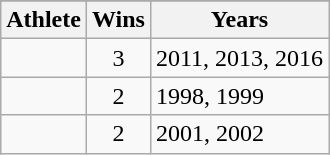<table class="wikitable">
<tr>
</tr>
<tr>
<th>Athlete</th>
<th>Wins</th>
<th>Years</th>
</tr>
<tr>
<td></td>
<td align=center>3</td>
<td>2011, 2013, 2016</td>
</tr>
<tr>
<td></td>
<td align=center>2</td>
<td>1998, 1999</td>
</tr>
<tr>
<td></td>
<td align=center>2</td>
<td>2001, 2002</td>
</tr>
</table>
